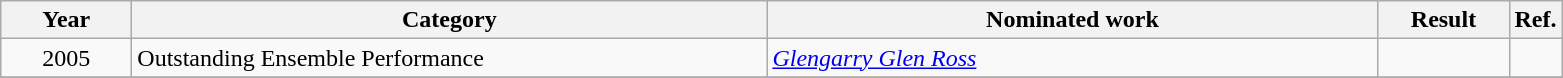<table class=wikitable>
<tr>
<th scope="col" style="width:5em;">Year</th>
<th scope="col" style="width:26em;">Category</th>
<th scope="col" style="width:25em;">Nominated work</th>
<th scope="col" style="width:5em;">Result</th>
<th>Ref.</th>
</tr>
<tr>
<td style="text-align:center;">2005</td>
<td>Outstanding Ensemble Performance</td>
<td><em><a href='#'>Glengarry Glen Ross</a></em></td>
<td></td>
<td></td>
</tr>
<tr>
</tr>
</table>
